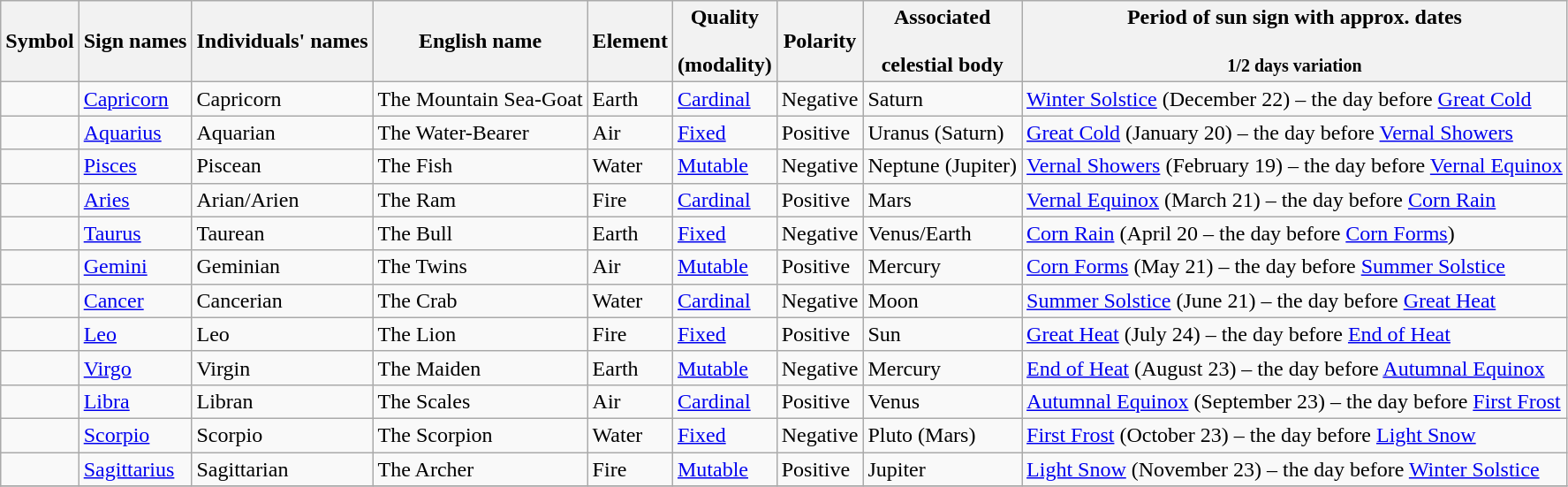<table class="wikitable">
<tr>
<th>Symbol</th>
<th>Sign names</th>
<th>Individuals' names</th>
<th>English name</th>
<th>Element</th>
<th>Quality<br><br>(modality)</th>
<th>Polarity</th>
<th>Associated<br><br>celestial body</th>
<th>Period of sun sign with approx. dates<br><br><small>1/2 days variation</small></th>
</tr>
<tr>
<td></td>
<td><a href='#'>Capricorn</a></td>
<td>Capricorn</td>
<td>The Mountain Sea-Goat</td>
<td>Earth</td>
<td><a href='#'>Cardinal</a></td>
<td>Negative</td>
<td>Saturn</td>
<td><a href='#'>Winter Solstice</a> (December 22) – the day before <a href='#'>Great Cold</a></td>
</tr>
<tr>
<td></td>
<td><a href='#'>Aquarius</a></td>
<td>Aquarian</td>
<td>The Water-Bearer</td>
<td>Air</td>
<td><a href='#'>Fixed</a></td>
<td>Positive</td>
<td>Uranus (Saturn)</td>
<td><a href='#'>Great Cold</a> (January 20)  – the day before <a href='#'>Vernal Showers</a></td>
</tr>
<tr>
<td></td>
<td><a href='#'>Pisces</a></td>
<td>Piscean</td>
<td>The Fish</td>
<td>Water</td>
<td><a href='#'>Mutable</a></td>
<td>Negative</td>
<td>Neptune (Jupiter)</td>
<td><a href='#'>Vernal Showers</a> (February 19)  – the day before <a href='#'>Vernal Equinox</a></td>
</tr>
<tr>
<td></td>
<td><a href='#'>Aries</a></td>
<td>Arian/Arien</td>
<td>The Ram</td>
<td>Fire</td>
<td><a href='#'>Cardinal</a></td>
<td>Positive</td>
<td>Mars</td>
<td><a href='#'>Vernal Equinox</a> (March 21)  – the day before <a href='#'>Corn Rain</a></td>
</tr>
<tr>
<td></td>
<td><a href='#'>Taurus</a></td>
<td>Taurean</td>
<td>The Bull</td>
<td>Earth</td>
<td><a href='#'>Fixed</a></td>
<td>Negative</td>
<td>Venus/Earth</td>
<td><a href='#'>Corn Rain</a> (April 20 – the day before <a href='#'>Corn Forms</a>)</td>
</tr>
<tr>
<td></td>
<td><a href='#'>Gemini</a></td>
<td>Geminian</td>
<td>The Twins</td>
<td>Air</td>
<td><a href='#'>Mutable</a></td>
<td>Positive</td>
<td>Mercury</td>
<td><a href='#'>Corn Forms</a> (May 21)  – the day before <a href='#'>Summer Solstice</a></td>
</tr>
<tr>
<td></td>
<td><a href='#'>Cancer</a></td>
<td>Cancerian</td>
<td>The Crab</td>
<td>Water</td>
<td><a href='#'>Cardinal</a></td>
<td>Negative</td>
<td>Moon</td>
<td><a href='#'>Summer Solstice</a> (June 21)  – the day before <a href='#'>Great Heat</a></td>
</tr>
<tr>
<td></td>
<td><a href='#'>Leo</a></td>
<td>Leo</td>
<td>The Lion</td>
<td>Fire</td>
<td><a href='#'>Fixed</a></td>
<td>Positive</td>
<td>Sun</td>
<td><a href='#'>Great Heat</a> (July 24)  – the day before <a href='#'>End of Heat</a></td>
</tr>
<tr>
<td></td>
<td><a href='#'>Virgo</a></td>
<td>Virgin</td>
<td>The Maiden</td>
<td>Earth</td>
<td><a href='#'>Mutable</a></td>
<td>Negative</td>
<td>Mercury</td>
<td><a href='#'>End of Heat</a> (August 23)  – the day before <a href='#'>Autumnal Equinox</a></td>
</tr>
<tr>
<td></td>
<td><a href='#'>Libra</a></td>
<td>Libran</td>
<td>The Scales</td>
<td>Air</td>
<td><a href='#'>Cardinal</a></td>
<td>Positive</td>
<td>Venus</td>
<td><a href='#'>Autumnal Equinox</a> (September 23)  – the day before <a href='#'>First Frost</a></td>
</tr>
<tr>
<td></td>
<td><a href='#'>Scorpio</a></td>
<td>Scorpio</td>
<td>The Scorpion</td>
<td>Water</td>
<td><a href='#'>Fixed</a></td>
<td>Negative</td>
<td>Pluto (Mars)</td>
<td><a href='#'>First Frost</a> (October 23)  – the day before <a href='#'>Light Snow</a></td>
</tr>
<tr>
<td></td>
<td><a href='#'>Sagittarius</a></td>
<td>Sagittarian</td>
<td>The Archer</td>
<td>Fire</td>
<td><a href='#'>Mutable</a></td>
<td>Positive</td>
<td>Jupiter</td>
<td><a href='#'>Light Snow</a> (November 23)  – the day before <a href='#'>Winter Solstice</a></td>
</tr>
<tr>
</tr>
</table>
